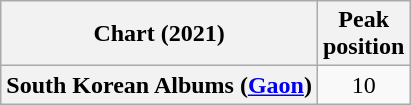<table class="wikitable plainrowheaders" style="text-align:center">
<tr>
<th scope="col">Chart (2021)</th>
<th scope="col">Peak<br>position</th>
</tr>
<tr>
<th scope="row">South Korean Albums (<a href='#'>Gaon</a>)</th>
<td>10</td>
</tr>
</table>
